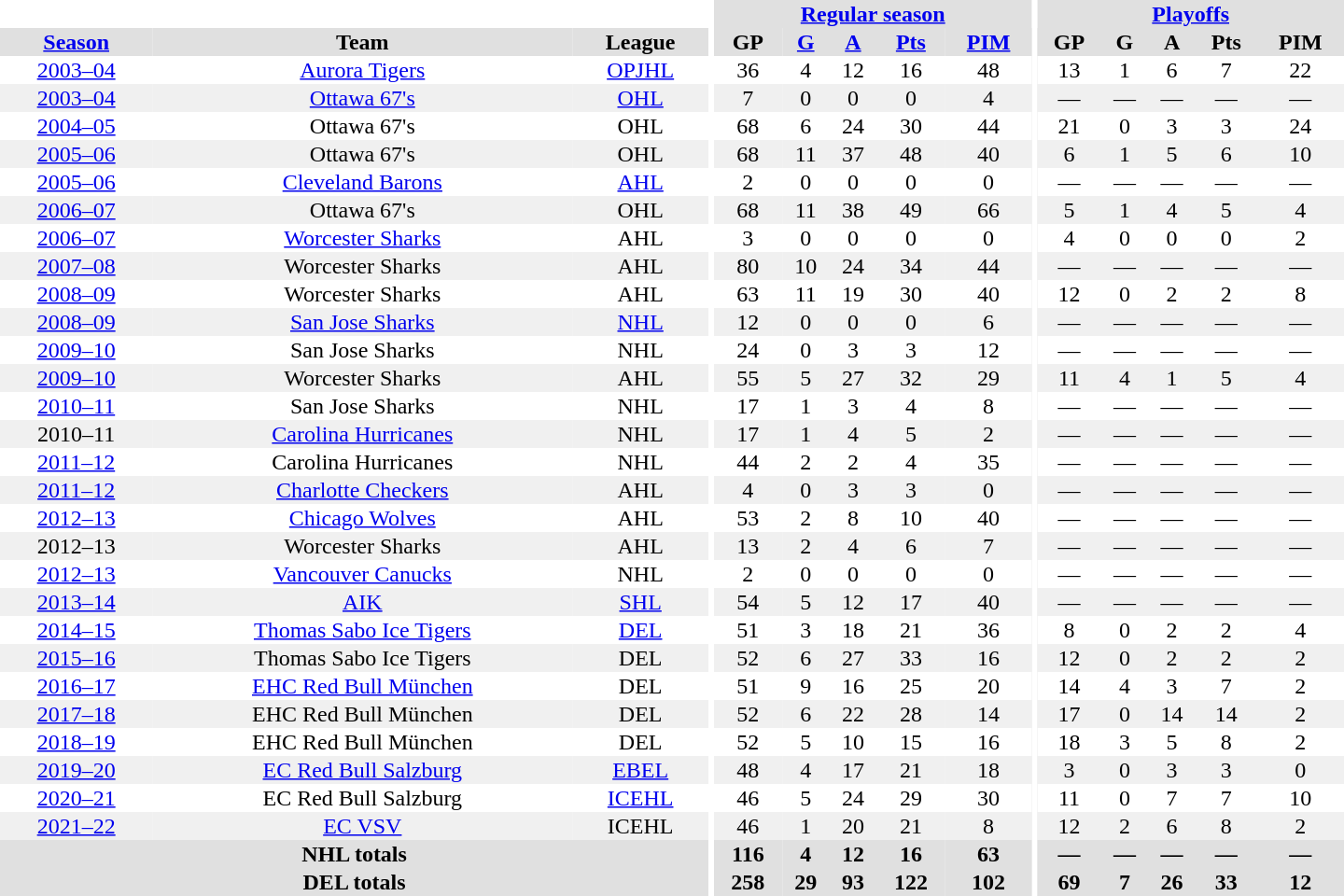<table border="0" cellpadding="1" cellspacing="0" style="text-align:center; width:60em">
<tr bgcolor="#e0e0e0">
<th colspan="3" bgcolor="#ffffff"></th>
<th rowspan="100" bgcolor="#ffffff"></th>
<th colspan="5"><a href='#'>Regular season</a></th>
<th rowspan="100" bgcolor="#ffffff"></th>
<th colspan="5"><a href='#'>Playoffs</a></th>
</tr>
<tr bgcolor="#e0e0e0">
<th><a href='#'>Season</a></th>
<th>Team</th>
<th>League</th>
<th>GP</th>
<th><a href='#'>G</a></th>
<th><a href='#'>A</a></th>
<th><a href='#'>Pts</a></th>
<th><a href='#'>PIM</a></th>
<th>GP</th>
<th>G</th>
<th>A</th>
<th>Pts</th>
<th>PIM</th>
</tr>
<tr>
<td><a href='#'>2003–04</a></td>
<td><a href='#'>Aurora Tigers</a></td>
<td><a href='#'>OPJHL</a></td>
<td>36</td>
<td>4</td>
<td>12</td>
<td>16</td>
<td>48</td>
<td>13</td>
<td>1</td>
<td>6</td>
<td>7</td>
<td>22</td>
</tr>
<tr bgcolor="#f0f0f0">
<td><a href='#'>2003–04</a></td>
<td><a href='#'>Ottawa 67's</a></td>
<td><a href='#'>OHL</a></td>
<td>7</td>
<td>0</td>
<td>0</td>
<td>0</td>
<td>4</td>
<td>—</td>
<td>—</td>
<td>—</td>
<td>—</td>
<td>—</td>
</tr>
<tr>
<td><a href='#'>2004–05</a></td>
<td>Ottawa 67's</td>
<td>OHL</td>
<td>68</td>
<td>6</td>
<td>24</td>
<td>30</td>
<td>44</td>
<td>21</td>
<td>0</td>
<td>3</td>
<td>3</td>
<td>24</td>
</tr>
<tr bgcolor="#f0f0f0">
<td><a href='#'>2005–06</a></td>
<td>Ottawa 67's</td>
<td>OHL</td>
<td>68</td>
<td>11</td>
<td>37</td>
<td>48</td>
<td>40</td>
<td>6</td>
<td>1</td>
<td>5</td>
<td>6</td>
<td>10</td>
</tr>
<tr>
<td><a href='#'>2005–06</a></td>
<td><a href='#'>Cleveland Barons</a></td>
<td><a href='#'>AHL</a></td>
<td>2</td>
<td>0</td>
<td>0</td>
<td>0</td>
<td>0</td>
<td>—</td>
<td>—</td>
<td>—</td>
<td>—</td>
<td>—</td>
</tr>
<tr bgcolor="#f0f0f0">
<td><a href='#'>2006–07</a></td>
<td>Ottawa 67's</td>
<td>OHL</td>
<td>68</td>
<td>11</td>
<td>38</td>
<td>49</td>
<td>66</td>
<td>5</td>
<td>1</td>
<td>4</td>
<td>5</td>
<td>4</td>
</tr>
<tr>
<td><a href='#'>2006–07</a></td>
<td><a href='#'>Worcester Sharks</a></td>
<td>AHL</td>
<td>3</td>
<td>0</td>
<td>0</td>
<td>0</td>
<td>0</td>
<td>4</td>
<td>0</td>
<td>0</td>
<td>0</td>
<td>2</td>
</tr>
<tr bgcolor="#f0f0f0">
<td><a href='#'>2007–08</a></td>
<td>Worcester Sharks</td>
<td>AHL</td>
<td>80</td>
<td>10</td>
<td>24</td>
<td>34</td>
<td>44</td>
<td>—</td>
<td>—</td>
<td>—</td>
<td>—</td>
<td>—</td>
</tr>
<tr>
<td><a href='#'>2008–09</a></td>
<td>Worcester Sharks</td>
<td>AHL</td>
<td>63</td>
<td>11</td>
<td>19</td>
<td>30</td>
<td>40</td>
<td>12</td>
<td>0</td>
<td>2</td>
<td>2</td>
<td>8</td>
</tr>
<tr bgcolor="#f0f0f0">
<td><a href='#'>2008–09</a></td>
<td><a href='#'>San Jose Sharks</a></td>
<td><a href='#'>NHL</a></td>
<td>12</td>
<td>0</td>
<td>0</td>
<td>0</td>
<td>6</td>
<td>—</td>
<td>—</td>
<td>—</td>
<td>—</td>
<td>—</td>
</tr>
<tr>
<td><a href='#'>2009–10</a></td>
<td>San Jose Sharks</td>
<td>NHL</td>
<td>24</td>
<td>0</td>
<td>3</td>
<td>3</td>
<td>12</td>
<td>—</td>
<td>—</td>
<td>—</td>
<td>—</td>
<td>—</td>
</tr>
<tr bgcolor="#f0f0f0">
<td><a href='#'>2009–10</a></td>
<td>Worcester Sharks</td>
<td>AHL</td>
<td>55</td>
<td>5</td>
<td>27</td>
<td>32</td>
<td>29</td>
<td>11</td>
<td>4</td>
<td>1</td>
<td>5</td>
<td>4</td>
</tr>
<tr>
<td><a href='#'>2010–11</a></td>
<td>San Jose Sharks</td>
<td>NHL</td>
<td>17</td>
<td>1</td>
<td>3</td>
<td>4</td>
<td>8</td>
<td>—</td>
<td>—</td>
<td>—</td>
<td>—</td>
<td>—</td>
</tr>
<tr bgcolor="#f0f0f0">
<td>2010–11</td>
<td><a href='#'>Carolina Hurricanes</a></td>
<td>NHL</td>
<td>17</td>
<td>1</td>
<td>4</td>
<td>5</td>
<td>2</td>
<td>—</td>
<td>—</td>
<td>—</td>
<td>—</td>
<td>—</td>
</tr>
<tr>
<td><a href='#'>2011–12</a></td>
<td>Carolina Hurricanes</td>
<td>NHL</td>
<td>44</td>
<td>2</td>
<td>2</td>
<td>4</td>
<td>35</td>
<td>—</td>
<td>—</td>
<td>—</td>
<td>—</td>
<td>—</td>
</tr>
<tr bgcolor="#f0f0f0">
<td><a href='#'>2011–12</a></td>
<td><a href='#'>Charlotte Checkers</a></td>
<td>AHL</td>
<td>4</td>
<td>0</td>
<td>3</td>
<td>3</td>
<td>0</td>
<td>—</td>
<td>—</td>
<td>—</td>
<td>—</td>
<td>—</td>
</tr>
<tr>
<td><a href='#'>2012–13</a></td>
<td><a href='#'>Chicago Wolves</a></td>
<td>AHL</td>
<td>53</td>
<td>2</td>
<td>8</td>
<td>10</td>
<td>40</td>
<td>—</td>
<td>—</td>
<td>—</td>
<td>—</td>
<td>—</td>
</tr>
<tr bgcolor="#f0f0f0">
<td>2012–13</td>
<td>Worcester Sharks</td>
<td>AHL</td>
<td>13</td>
<td>2</td>
<td>4</td>
<td>6</td>
<td>7</td>
<td>—</td>
<td>—</td>
<td>—</td>
<td>—</td>
<td>—</td>
</tr>
<tr>
<td><a href='#'>2012–13</a></td>
<td><a href='#'>Vancouver Canucks</a></td>
<td>NHL</td>
<td>2</td>
<td>0</td>
<td>0</td>
<td>0</td>
<td>0</td>
<td>—</td>
<td>—</td>
<td>—</td>
<td>—</td>
<td>—</td>
</tr>
<tr bgcolor="#f0f0f0">
<td><a href='#'>2013–14</a></td>
<td><a href='#'>AIK</a></td>
<td><a href='#'>SHL</a></td>
<td>54</td>
<td>5</td>
<td>12</td>
<td>17</td>
<td>40</td>
<td>—</td>
<td>—</td>
<td>—</td>
<td>—</td>
<td>—</td>
</tr>
<tr>
<td><a href='#'>2014–15</a></td>
<td><a href='#'>Thomas Sabo Ice Tigers</a></td>
<td><a href='#'>DEL</a></td>
<td>51</td>
<td>3</td>
<td>18</td>
<td>21</td>
<td>36</td>
<td>8</td>
<td>0</td>
<td>2</td>
<td>2</td>
<td>4</td>
</tr>
<tr bgcolor="#f0f0f0">
<td><a href='#'>2015–16</a></td>
<td>Thomas Sabo Ice Tigers</td>
<td>DEL</td>
<td>52</td>
<td>6</td>
<td>27</td>
<td>33</td>
<td>16</td>
<td>12</td>
<td>0</td>
<td>2</td>
<td>2</td>
<td>2</td>
</tr>
<tr>
<td><a href='#'>2016–17</a></td>
<td><a href='#'>EHC Red Bull München</a></td>
<td>DEL</td>
<td>51</td>
<td>9</td>
<td>16</td>
<td>25</td>
<td>20</td>
<td>14</td>
<td>4</td>
<td>3</td>
<td>7</td>
<td>2</td>
</tr>
<tr bgcolor="#f0f0f0">
<td><a href='#'>2017–18</a></td>
<td>EHC Red Bull München</td>
<td>DEL</td>
<td>52</td>
<td>6</td>
<td>22</td>
<td>28</td>
<td>14</td>
<td>17</td>
<td>0</td>
<td>14</td>
<td>14</td>
<td>2</td>
</tr>
<tr>
<td><a href='#'>2018–19</a></td>
<td>EHC Red Bull München</td>
<td>DEL</td>
<td>52</td>
<td>5</td>
<td>10</td>
<td>15</td>
<td>16</td>
<td>18</td>
<td>3</td>
<td>5</td>
<td>8</td>
<td>2</td>
</tr>
<tr bgcolor="#f0f0f0">
<td><a href='#'>2019–20</a></td>
<td><a href='#'>EC Red Bull Salzburg</a></td>
<td><a href='#'>EBEL</a></td>
<td>48</td>
<td>4</td>
<td>17</td>
<td>21</td>
<td>18</td>
<td>3</td>
<td>0</td>
<td>3</td>
<td>3</td>
<td>0</td>
</tr>
<tr>
<td><a href='#'>2020–21</a></td>
<td>EC Red Bull Salzburg</td>
<td><a href='#'>ICEHL</a></td>
<td>46</td>
<td>5</td>
<td>24</td>
<td>29</td>
<td>30</td>
<td>11</td>
<td>0</td>
<td>7</td>
<td>7</td>
<td>10</td>
</tr>
<tr bgcolor="#f0f0f0">
<td><a href='#'>2021–22</a></td>
<td><a href='#'>EC VSV</a></td>
<td>ICEHL</td>
<td>46</td>
<td>1</td>
<td>20</td>
<td>21</td>
<td>8</td>
<td>12</td>
<td>2</td>
<td>6</td>
<td>8</td>
<td>2</td>
</tr>
<tr bgcolor="#e0e0e0">
<th colspan="3">NHL totals</th>
<th>116</th>
<th>4</th>
<th>12</th>
<th>16</th>
<th>63</th>
<th>—</th>
<th>—</th>
<th>—</th>
<th>—</th>
<th>—</th>
</tr>
<tr bgcolor="#e0e0e0">
<th colspan="3">DEL totals</th>
<th>258</th>
<th>29</th>
<th>93</th>
<th>122</th>
<th>102</th>
<th>69</th>
<th>7</th>
<th>26</th>
<th>33</th>
<th>12</th>
</tr>
</table>
